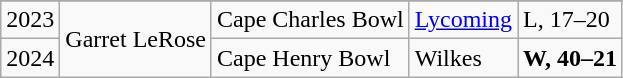<table class="wikitable">
<tr>
</tr>
<tr>
<td>2023</td>
<td rowspan="2">Garret LeRose</td>
<td>Cape Charles Bowl</td>
<td><a href='#'>Lycoming</a></td>
<td>L, 17–20</td>
</tr>
<tr>
<td>2024</td>
<td>Cape Henry Bowl</td>
<td>Wilkes</td>
<td><strong>W, 40–21</strong></td>
</tr>
</table>
